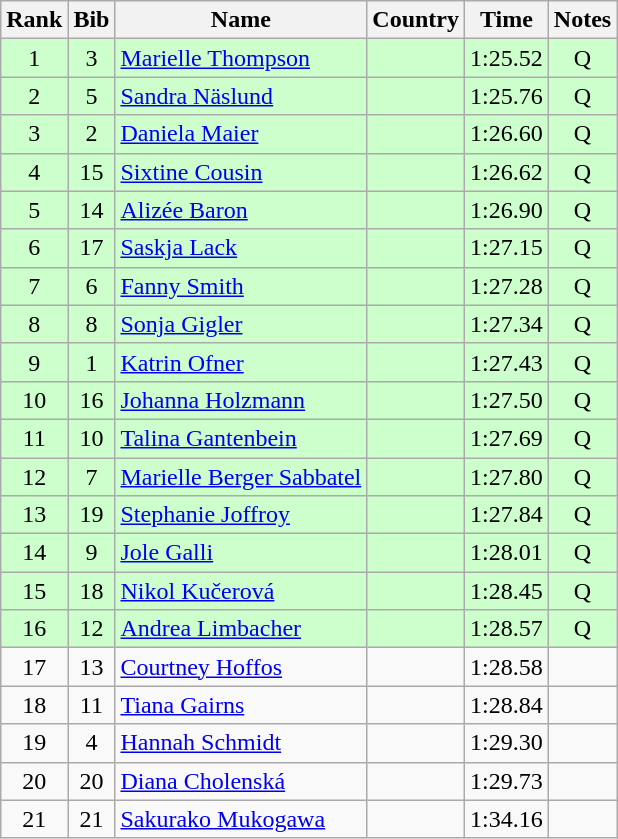<table class="wikitable sortable" style="text-align:center">
<tr>
<th>Rank</th>
<th>Bib</th>
<th>Name</th>
<th>Country</th>
<th>Time</th>
<th>Notes</th>
</tr>
<tr bgcolor=ccffcc>
<td>1</td>
<td>3</td>
<td align=left><a href='#'>Marielle Thompson</a></td>
<td align=left></td>
<td>1:25.52</td>
<td>Q</td>
</tr>
<tr bgcolor=ccffcc>
<td>2</td>
<td>5</td>
<td align=left><a href='#'>Sandra Näslund</a></td>
<td align=left></td>
<td>1:25.76</td>
<td>Q</td>
</tr>
<tr bgcolor=ccffcc>
<td>3</td>
<td>2</td>
<td align=left><a href='#'>Daniela Maier</a></td>
<td align=left></td>
<td>1:26.60</td>
<td>Q</td>
</tr>
<tr bgcolor=ccffcc>
<td>4</td>
<td>15</td>
<td align=left><a href='#'>Sixtine Cousin</a></td>
<td align=left></td>
<td>1:26.62</td>
<td>Q</td>
</tr>
<tr bgcolor=ccffcc>
<td>5</td>
<td>14</td>
<td align=left><a href='#'>Alizée Baron</a></td>
<td align=left></td>
<td>1:26.90</td>
<td>Q</td>
</tr>
<tr bgcolor=ccffcc>
<td>6</td>
<td>17</td>
<td align=left><a href='#'>Saskja Lack</a></td>
<td align=left></td>
<td>1:27.15</td>
<td>Q</td>
</tr>
<tr bgcolor=ccffcc>
<td>7</td>
<td>6</td>
<td align=left><a href='#'>Fanny Smith</a></td>
<td align=left></td>
<td>1:27.28</td>
<td>Q</td>
</tr>
<tr bgcolor=ccffcc>
<td>8</td>
<td>8</td>
<td align=left><a href='#'>Sonja Gigler</a></td>
<td align=left></td>
<td>1:27.34</td>
<td>Q</td>
</tr>
<tr bgcolor=ccffcc>
<td>9</td>
<td>1</td>
<td align=left><a href='#'>Katrin Ofner</a></td>
<td align=left></td>
<td>1:27.43</td>
<td>Q</td>
</tr>
<tr bgcolor=ccffcc>
<td>10</td>
<td>16</td>
<td align=left><a href='#'>Johanna Holzmann</a></td>
<td align=left></td>
<td>1:27.50</td>
<td>Q</td>
</tr>
<tr bgcolor=ccffcc>
<td>11</td>
<td>10</td>
<td align=left><a href='#'>Talina Gantenbein</a></td>
<td align=left></td>
<td>1:27.69</td>
<td>Q</td>
</tr>
<tr bgcolor=ccffcc>
<td>12</td>
<td>7</td>
<td align=left><a href='#'>Marielle Berger Sabbatel</a></td>
<td align=left></td>
<td>1:27.80</td>
<td>Q</td>
</tr>
<tr bgcolor=ccffcc>
<td>13</td>
<td>19</td>
<td align=left><a href='#'>Stephanie Joffroy</a></td>
<td align=left></td>
<td>1:27.84</td>
<td>Q</td>
</tr>
<tr bgcolor=ccffcc>
<td>14</td>
<td>9</td>
<td align=left><a href='#'>Jole Galli</a></td>
<td align=left></td>
<td>1:28.01</td>
<td>Q</td>
</tr>
<tr bgcolor=ccffcc>
<td>15</td>
<td>18</td>
<td align=left><a href='#'>Nikol Kučerová</a></td>
<td align=left></td>
<td>1:28.45</td>
<td>Q</td>
</tr>
<tr bgcolor=ccffcc>
<td>16</td>
<td>12</td>
<td align=left><a href='#'>Andrea Limbacher</a></td>
<td align=left></td>
<td>1:28.57</td>
<td>Q</td>
</tr>
<tr>
<td>17</td>
<td>13</td>
<td align=left><a href='#'>Courtney Hoffos</a></td>
<td align=left></td>
<td>1:28.58</td>
<td></td>
</tr>
<tr>
<td>18</td>
<td>11</td>
<td align=left><a href='#'>Tiana Gairns</a></td>
<td align=left></td>
<td>1:28.84</td>
<td></td>
</tr>
<tr>
<td>19</td>
<td>4</td>
<td align=left><a href='#'>Hannah Schmidt</a></td>
<td align=left></td>
<td>1:29.30</td>
<td></td>
</tr>
<tr>
<td>20</td>
<td>20</td>
<td align=left><a href='#'>Diana Cholenská</a></td>
<td align=left></td>
<td>1:29.73</td>
<td></td>
</tr>
<tr>
<td>21</td>
<td>21</td>
<td align=left><a href='#'>Sakurako Mukogawa</a></td>
<td align=left></td>
<td>1:34.16</td>
<td></td>
</tr>
</table>
